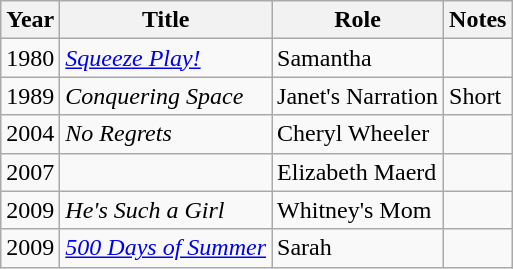<table class="wikitable sortable">
<tr>
<th>Year</th>
<th>Title</th>
<th>Role</th>
<th class="unsortable">Notes</th>
</tr>
<tr>
<td>1980</td>
<td><em><a href='#'>Squeeze Play!</a></em></td>
<td>Samantha</td>
<td></td>
</tr>
<tr>
<td>1989</td>
<td><em>Conquering Space</em></td>
<td>Janet's Narration</td>
<td>Short</td>
</tr>
<tr>
<td>2004</td>
<td><em>No Regrets</em></td>
<td>Cheryl Wheeler</td>
<td></td>
</tr>
<tr>
<td>2007</td>
<td><em></em></td>
<td>Elizabeth Maerd</td>
<td></td>
</tr>
<tr>
<td>2009</td>
<td><em>He's Such a Girl</em></td>
<td>Whitney's Mom</td>
<td></td>
</tr>
<tr>
<td>2009</td>
<td><em><a href='#'>500 Days of Summer</a></em></td>
<td>Sarah</td>
<td></td>
</tr>
</table>
